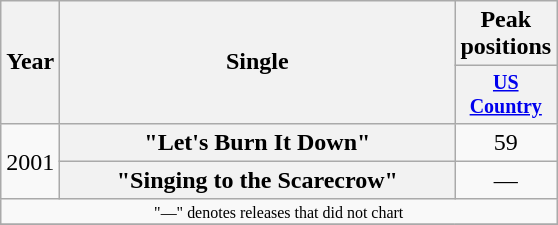<table class="wikitable plainrowheaders" style="text-align:center;">
<tr>
<th rowspan="2">Year</th>
<th rowspan="2" style="width:16em;">Single</th>
<th>Peak positions</th>
</tr>
<tr style="font-size:smaller;">
<th width="60"><a href='#'>US Country</a><br></th>
</tr>
<tr>
<td rowspan="2">2001</td>
<th scope="row">"Let's Burn It Down"</th>
<td>59</td>
</tr>
<tr>
<th scope="row">"Singing to the Scarecrow"</th>
<td>—</td>
</tr>
<tr>
<td colspan="3" style="font-size:8pt">"—" denotes releases that did not chart</td>
</tr>
<tr>
</tr>
</table>
